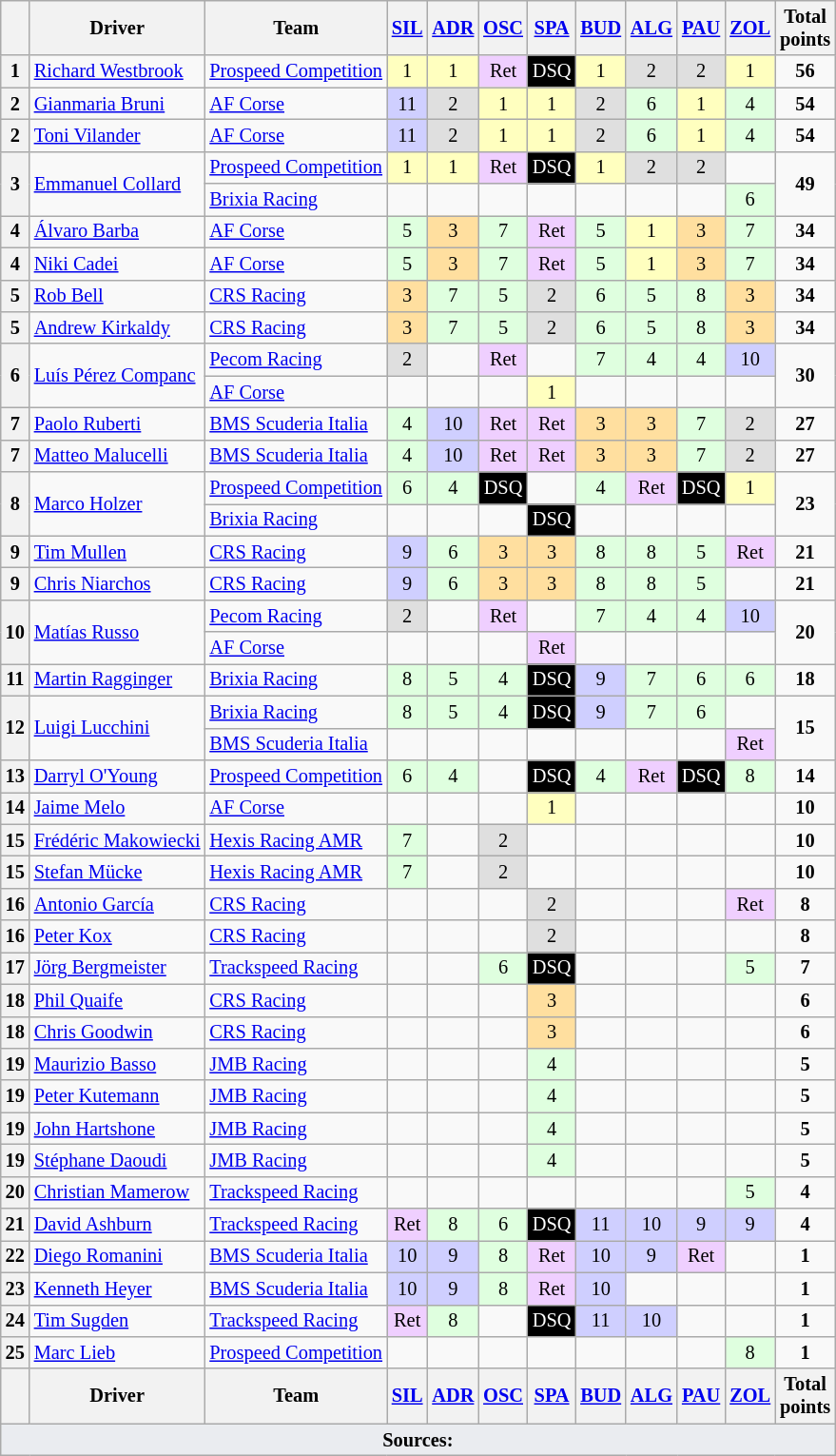<table class="wikitable" style="font-size: 85%; text-align:center;">
<tr>
<th valign=middle></th>
<th valign=middle>Driver</th>
<th valign=middle>Team</th>
<th><a href='#'>SIL</a><br></th>
<th><a href='#'>ADR</a><br></th>
<th><a href='#'>OSC</a><br></th>
<th><a href='#'>SPA</a><br></th>
<th><a href='#'>BUD</a><br></th>
<th><a href='#'>ALG</a><br></th>
<th><a href='#'>PAU</a><br></th>
<th><a href='#'>ZOL</a><br></th>
<th valign=middle>Total<br>points</th>
</tr>
<tr>
<th>1</th>
<td align=left> <a href='#'>Richard Westbrook</a></td>
<td align=left> <a href='#'>Prospeed Competition</a></td>
<td style="background:#FFFFBF;">1</td>
<td style="background:#FFFFBF;">1</td>
<td style="background:#EFCFFF;">Ret</td>
<td style="background-color:#000000; color:white">DSQ</td>
<td style="background:#FFFFBF;">1</td>
<td style="background:#DFDFDF;">2</td>
<td style="background:#DFDFDF;">2</td>
<td style="background:#FFFFBF;">1</td>
<td><strong>56</strong></td>
</tr>
<tr>
<th>2</th>
<td align=left> <a href='#'>Gianmaria Bruni</a></td>
<td align=left> <a href='#'>AF Corse</a></td>
<td style="background:#CFCFFF;">11</td>
<td style="background:#DFDFDF;">2</td>
<td style="background:#FFFFBF;">1</td>
<td style="background:#FFFFBF;">1</td>
<td style="background:#DFDFDF;">2</td>
<td style="background:#DFFFDF;">6</td>
<td style="background:#FFFFBF;">1</td>
<td style="background:#DFFFDF;">4</td>
<td><strong>54</strong></td>
</tr>
<tr>
<th>2</th>
<td align=left> <a href='#'>Toni Vilander</a></td>
<td align=left> <a href='#'>AF Corse</a></td>
<td style="background:#CFCFFF;">11</td>
<td style="background:#DFDFDF;">2</td>
<td style="background:#FFFFBF;">1</td>
<td style="background:#FFFFBF;">1</td>
<td style="background:#DFDFDF;">2</td>
<td style="background:#DFFFDF;">6</td>
<td style="background:#FFFFBF;">1</td>
<td style="background:#DFFFDF;">4</td>
<td><strong>54</strong></td>
</tr>
<tr>
<th rowspan=2>3</th>
<td rowspan=2 align=left> <a href='#'>Emmanuel Collard</a></td>
<td align=left> <a href='#'>Prospeed Competition</a></td>
<td style="background:#FFFFBF;">1</td>
<td style="background:#FFFFBF;">1</td>
<td style="background:#EFCFFF;">Ret</td>
<td style="background-color:#000000; color:white">DSQ</td>
<td style="background:#FFFFBF;">1</td>
<td style="background:#DFDFDF;">2</td>
<td style="background:#DFDFDF;">2</td>
<td></td>
<td rowspan=2><strong>49</strong></td>
</tr>
<tr>
<td align=left> <a href='#'>Brixia Racing</a></td>
<td></td>
<td></td>
<td></td>
<td></td>
<td></td>
<td></td>
<td></td>
<td style="background:#DFFFDF;">6</td>
</tr>
<tr>
<th>4</th>
<td align=left> <a href='#'>Álvaro Barba</a></td>
<td align=left> <a href='#'>AF Corse</a></td>
<td style="background:#DFFFDF;">5</td>
<td style="background:#FFDF9F;">3</td>
<td style="background:#DFFFDF;">7</td>
<td style="background:#EFCFFF;">Ret</td>
<td style="background:#DFFFDF;">5</td>
<td style="background:#FFFFBF;">1</td>
<td style="background:#FFDF9F;">3</td>
<td style="background:#DFFFDF;">7</td>
<td><strong>34</strong></td>
</tr>
<tr>
<th>4</th>
<td align=left> <a href='#'>Niki Cadei</a></td>
<td align=left> <a href='#'>AF Corse</a></td>
<td style="background:#DFFFDF;">5</td>
<td style="background:#FFDF9F;">3</td>
<td style="background:#DFFFDF;">7</td>
<td style="background:#EFCFFF;">Ret</td>
<td style="background:#DFFFDF;">5</td>
<td style="background:#FFFFBF;">1</td>
<td style="background:#FFDF9F;">3</td>
<td style="background:#DFFFDF;">7</td>
<td><strong>34</strong></td>
</tr>
<tr>
<th>5</th>
<td align=left> <a href='#'>Rob Bell</a></td>
<td align=left> <a href='#'>CRS Racing</a></td>
<td style="background:#FFDF9F;">3</td>
<td style="background:#DFFFDF;">7</td>
<td style="background:#DFFFDF;">5</td>
<td style="background:#DFDFDF;">2</td>
<td style="background:#DFFFDF;">6</td>
<td style="background:#DFFFDF;">5</td>
<td style="background:#DFFFDF;">8</td>
<td style="background:#FFDF9F;">3</td>
<td><strong>34</strong></td>
</tr>
<tr>
<th>5</th>
<td align=left> <a href='#'>Andrew Kirkaldy</a></td>
<td align=left> <a href='#'>CRS Racing</a></td>
<td style="background:#FFDF9F;">3</td>
<td style="background:#DFFFDF;">7</td>
<td style="background:#DFFFDF;">5</td>
<td style="background:#DFDFDF;">2</td>
<td style="background:#DFFFDF;">6</td>
<td style="background:#DFFFDF;">5</td>
<td style="background:#DFFFDF;">8</td>
<td style="background:#FFDF9F;">3</td>
<td><strong>34</strong></td>
</tr>
<tr>
<th rowspan=2>6</th>
<td rowspan=2 align=left> <a href='#'>Luís Pérez Companc</a></td>
<td align=left> <a href='#'>Pecom Racing</a></td>
<td style="background:#DFDFDF;">2</td>
<td></td>
<td style="background:#EFCFFF;">Ret</td>
<td></td>
<td style="background:#DFFFDF;">7</td>
<td style="background:#DFFFDF;">4</td>
<td style="background:#DFFFDF;">4</td>
<td style="background:#CFCFFF;">10</td>
<td rowspan=2><strong>30</strong></td>
</tr>
<tr>
<td align=left> <a href='#'>AF Corse</a></td>
<td></td>
<td></td>
<td></td>
<td style="background:#FFFFBF;">1</td>
<td></td>
<td></td>
<td></td>
<td></td>
</tr>
<tr>
<th>7</th>
<td align=left> <a href='#'>Paolo Ruberti</a></td>
<td align=left> <a href='#'>BMS Scuderia Italia</a></td>
<td style="background:#DFFFDF;">4</td>
<td style="background:#CFCFFF;">10</td>
<td style="background:#EFCFFF;">Ret</td>
<td style="background:#EFCFFF;">Ret</td>
<td style="background:#FFDF9F;">3</td>
<td style="background:#FFDF9F;">3</td>
<td style="background:#DFFFDF;">7</td>
<td style="background:#DFDFDF;">2</td>
<td><strong>27</strong></td>
</tr>
<tr>
<th>7</th>
<td align=left> <a href='#'>Matteo Malucelli</a></td>
<td align=left> <a href='#'>BMS Scuderia Italia</a></td>
<td style="background:#DFFFDF;">4</td>
<td style="background:#CFCFFF;">10</td>
<td style="background:#EFCFFF;">Ret</td>
<td style="background:#EFCFFF;">Ret</td>
<td style="background:#FFDF9F;">3</td>
<td style="background:#FFDF9F;">3</td>
<td style="background:#DFFFDF;">7</td>
<td style="background:#DFDFDF;">2</td>
<td><strong>27</strong></td>
</tr>
<tr>
<th rowspan=2>8</th>
<td rowspan=2 align=left> <a href='#'>Marco Holzer</a></td>
<td align=left> <a href='#'>Prospeed Competition</a></td>
<td style="background:#DFFFDF;">6</td>
<td style="background:#DFFFDF;">4</td>
<td style="background-color:#000000; color:white">DSQ</td>
<td></td>
<td style="background:#DFFFDF;">4</td>
<td style="background:#EFCFFF;">Ret</td>
<td style="background-color:#000000; color:white">DSQ</td>
<td style="background:#FFFFBF;">1</td>
<td rowspan=2><strong>23</strong></td>
</tr>
<tr>
<td align=left> <a href='#'>Brixia Racing</a></td>
<td></td>
<td></td>
<td></td>
<td style="background-color:#000000; color:white">DSQ</td>
<td></td>
<td></td>
<td></td>
<td></td>
</tr>
<tr>
<th>9</th>
<td align=left> <a href='#'>Tim Mullen</a></td>
<td align=left> <a href='#'>CRS Racing</a></td>
<td style="background:#CFCFFF;">9</td>
<td style="background:#DFFFDF;">6</td>
<td style="background:#FFDF9F;">3</td>
<td style="background:#FFDF9F;">3</td>
<td style="background:#DFFFDF;">8</td>
<td style="background:#DFFFDF;">8</td>
<td style="background:#DFFFDF;">5</td>
<td style="background:#EFCFFF;">Ret</td>
<td><strong>21</strong></td>
</tr>
<tr>
<th>9</th>
<td align=left> <a href='#'>Chris Niarchos</a></td>
<td align=left> <a href='#'>CRS Racing</a></td>
<td style="background:#CFCFFF;">9</td>
<td style="background:#DFFFDF;">6</td>
<td style="background:#FFDF9F;">3</td>
<td style="background:#FFDF9F;">3</td>
<td style="background:#DFFFDF;">8</td>
<td style="background:#DFFFDF;">8</td>
<td style="background:#DFFFDF;">5</td>
<td></td>
<td><strong>21</strong></td>
</tr>
<tr>
<th rowspan=2>10</th>
<td rowspan=2 align=left> <a href='#'>Matías Russo</a></td>
<td align=left> <a href='#'>Pecom Racing</a></td>
<td style="background:#DFDFDF;">2</td>
<td></td>
<td style="background:#EFCFFF;">Ret</td>
<td></td>
<td style="background:#DFFFDF;">7</td>
<td style="background:#DFFFDF;">4</td>
<td style="background:#DFFFDF;">4</td>
<td style="background:#CFCFFF;">10</td>
<td rowspan=2><strong>20</strong></td>
</tr>
<tr>
<td align=left> <a href='#'>AF Corse</a></td>
<td></td>
<td></td>
<td></td>
<td style="background:#EFCFFF;">Ret</td>
<td></td>
<td></td>
<td></td>
<td></td>
</tr>
<tr>
<th>11</th>
<td align=left> <a href='#'>Martin Ragginger</a></td>
<td align=left> <a href='#'>Brixia Racing</a></td>
<td style="background:#DFFFDF;">8</td>
<td style="background:#DFFFDF;">5</td>
<td style="background:#DFFFDF;">4</td>
<td style="background-color:#000000; color:white">DSQ</td>
<td style="background:#CFCFFF;">9</td>
<td style="background:#DFFFDF;">7</td>
<td style="background:#DFFFDF;">6</td>
<td style="background:#DFFFDF;">6</td>
<td><strong>18</strong></td>
</tr>
<tr>
<th rowspan=2>12</th>
<td rowspan=2 align=left> <a href='#'>Luigi Lucchini</a></td>
<td align=left> <a href='#'>Brixia Racing</a></td>
<td style="background:#DFFFDF;">8</td>
<td style="background:#DFFFDF;">5</td>
<td style="background:#DFFFDF;">4</td>
<td style="background-color:#000000; color:white">DSQ</td>
<td style="background:#CFCFFF;">9</td>
<td style="background:#DFFFDF;">7</td>
<td style="background:#DFFFDF;">6</td>
<td></td>
<td rowspan=2><strong>15</strong></td>
</tr>
<tr>
<td align=left> <a href='#'>BMS Scuderia Italia</a></td>
<td></td>
<td></td>
<td></td>
<td></td>
<td></td>
<td></td>
<td></td>
<td style="background:#EFCFFF;">Ret</td>
</tr>
<tr>
<th>13</th>
<td align=left> <a href='#'>Darryl O'Young</a></td>
<td align=left> <a href='#'>Prospeed Competition</a></td>
<td style="background:#DFFFDF;">6</td>
<td style="background:#DFFFDF;">4</td>
<td></td>
<td style="background-color:#000000; color:white">DSQ</td>
<td style="background:#DFFFDF;">4</td>
<td style="background:#EFCFFF;">Ret</td>
<td style="background-color:#000000; color:white">DSQ</td>
<td style="background:#DFFFDF;">8</td>
<td><strong>14</strong></td>
</tr>
<tr>
<th>14</th>
<td align=left> <a href='#'>Jaime Melo</a></td>
<td align=left> <a href='#'>AF Corse</a></td>
<td></td>
<td></td>
<td></td>
<td style="background:#FFFFBF;">1</td>
<td></td>
<td></td>
<td></td>
<td></td>
<td><strong>10</strong></td>
</tr>
<tr>
<th>15</th>
<td align=left> <a href='#'>Frédéric Makowiecki</a></td>
<td align=left> <a href='#'>Hexis Racing AMR</a></td>
<td style="background:#DFFFDF;">7</td>
<td></td>
<td style="background:#DFDFDF;">2</td>
<td></td>
<td></td>
<td></td>
<td></td>
<td></td>
<td><strong>10</strong></td>
</tr>
<tr>
<th>15</th>
<td align=left> <a href='#'>Stefan Mücke</a></td>
<td align=left> <a href='#'>Hexis Racing AMR</a></td>
<td style="background:#DFFFDF;">7</td>
<td></td>
<td style="background:#DFDFDF;">2</td>
<td></td>
<td></td>
<td></td>
<td></td>
<td></td>
<td><strong>10</strong></td>
</tr>
<tr>
<th>16</th>
<td align=left> <a href='#'>Antonio García</a></td>
<td align=left> <a href='#'>CRS Racing</a></td>
<td></td>
<td></td>
<td></td>
<td style="background:#DFDFDF;">2</td>
<td></td>
<td></td>
<td></td>
<td style="background:#EFCFFF;">Ret</td>
<td><strong>8</strong></td>
</tr>
<tr>
<th>16</th>
<td align=left> <a href='#'>Peter Kox</a></td>
<td align=left> <a href='#'>CRS Racing</a></td>
<td></td>
<td></td>
<td></td>
<td style="background:#DFDFDF;">2</td>
<td></td>
<td></td>
<td></td>
<td></td>
<td><strong>8</strong></td>
</tr>
<tr>
<th>17</th>
<td align=left> <a href='#'>Jörg Bergmeister</a></td>
<td align=left> <a href='#'>Trackspeed Racing</a></td>
<td></td>
<td></td>
<td style="background:#DFFFDF;">6</td>
<td style="background-color:#000000; color:white">DSQ</td>
<td></td>
<td></td>
<td></td>
<td style="background:#DFFFDF;">5</td>
<td><strong>7</strong></td>
</tr>
<tr>
<th>18</th>
<td align=left> <a href='#'>Phil Quaife</a></td>
<td align=left> <a href='#'>CRS Racing</a></td>
<td></td>
<td></td>
<td></td>
<td style="background:#FFDF9F;">3</td>
<td></td>
<td></td>
<td></td>
<td></td>
<td><strong>6</strong></td>
</tr>
<tr>
<th>18</th>
<td align=left> <a href='#'>Chris Goodwin</a></td>
<td align=left> <a href='#'>CRS Racing</a></td>
<td></td>
<td></td>
<td></td>
<td style="background:#FFDF9F;">3</td>
<td></td>
<td></td>
<td></td>
<td></td>
<td><strong>6</strong></td>
</tr>
<tr>
<th>19</th>
<td align=left> <a href='#'>Maurizio Basso</a></td>
<td align=left> <a href='#'>JMB Racing</a></td>
<td></td>
<td></td>
<td></td>
<td style="background:#DFFFDF;">4</td>
<td></td>
<td></td>
<td></td>
<td></td>
<td><strong>5</strong></td>
</tr>
<tr>
<th>19</th>
<td align=left> <a href='#'>Peter Kutemann</a></td>
<td align=left> <a href='#'>JMB Racing</a></td>
<td></td>
<td></td>
<td></td>
<td style="background:#DFFFDF;">4</td>
<td></td>
<td></td>
<td></td>
<td></td>
<td><strong>5</strong></td>
</tr>
<tr>
<th>19</th>
<td align=left> <a href='#'>John Hartshone</a></td>
<td align=left> <a href='#'>JMB Racing</a></td>
<td></td>
<td></td>
<td></td>
<td style="background:#DFFFDF;">4</td>
<td></td>
<td></td>
<td></td>
<td></td>
<td><strong>5</strong></td>
</tr>
<tr>
<th>19</th>
<td align=left> <a href='#'>Stéphane Daoudi</a></td>
<td align=left> <a href='#'>JMB Racing</a></td>
<td></td>
<td></td>
<td></td>
<td style="background:#DFFFDF;">4</td>
<td></td>
<td></td>
<td></td>
<td></td>
<td><strong>5</strong></td>
</tr>
<tr>
<th>20</th>
<td align=left> <a href='#'>Christian Mamerow</a></td>
<td align=left> <a href='#'>Trackspeed Racing</a></td>
<td></td>
<td></td>
<td></td>
<td></td>
<td></td>
<td></td>
<td></td>
<td style="background:#DFFFDF;">5</td>
<td><strong>4</strong></td>
</tr>
<tr>
<th>21</th>
<td align=left> <a href='#'>David Ashburn</a></td>
<td align=left> <a href='#'>Trackspeed Racing</a></td>
<td style="background:#EFCFFF;">Ret</td>
<td style="background:#DFFFDF;">8</td>
<td style="background:#DFFFDF;">6</td>
<td style="background-color:#000000; color:white">DSQ</td>
<td style="background:#CFCFFF;">11</td>
<td style="background:#CFCFFF;">10</td>
<td style="background:#CFCFFF;">9</td>
<td style="background:#CFCFFF;">9</td>
<td><strong>4</strong></td>
</tr>
<tr>
<th>22</th>
<td align=left> <a href='#'>Diego Romanini</a></td>
<td align=left> <a href='#'>BMS Scuderia Italia</a></td>
<td style="background:#CFCFFF;">10</td>
<td style="background:#CFCFFF;">9</td>
<td style="background:#DFFFDF;">8</td>
<td style="background:#EFCFFF;">Ret</td>
<td style="background:#CFCFFF;">10</td>
<td style="background:#CFCFFF;">9</td>
<td style="background:#EFCFFF;">Ret</td>
<td></td>
<td><strong>1</strong></td>
</tr>
<tr>
<th>23</th>
<td align=left> <a href='#'>Kenneth Heyer</a></td>
<td align=left> <a href='#'>BMS Scuderia Italia</a></td>
<td style="background:#CFCFFF;">10</td>
<td style="background:#CFCFFF;">9</td>
<td style="background:#DFFFDF;">8</td>
<td style="background:#EFCFFF;">Ret</td>
<td style="background:#CFCFFF;">10</td>
<td></td>
<td></td>
<td></td>
<td><strong>1</strong></td>
</tr>
<tr>
<th>24</th>
<td align=left> <a href='#'>Tim Sugden</a></td>
<td align=left> <a href='#'>Trackspeed Racing</a></td>
<td style="background:#EFCFFF;">Ret</td>
<td style="background:#DFFFDF;">8</td>
<td></td>
<td style="background-color:#000000; color:white">DSQ</td>
<td style="background:#CFCFFF;">11</td>
<td style="background:#CFCFFF;">10</td>
<td></td>
<td></td>
<td><strong>1</strong></td>
</tr>
<tr>
<th>25</th>
<td align=left> <a href='#'>Marc Lieb</a></td>
<td align=left> <a href='#'>Prospeed Competition</a></td>
<td></td>
<td></td>
<td></td>
<td></td>
<td></td>
<td></td>
<td></td>
<td style="background:#DFFFDF;">8</td>
<td><strong>1</strong></td>
</tr>
<tr>
<th valign=middle></th>
<th valign=middle>Driver</th>
<th valign=middle>Team</th>
<th><a href='#'>SIL</a><br></th>
<th><a href='#'>ADR</a><br></th>
<th><a href='#'>OSC</a><br></th>
<th><a href='#'>SPA</a><br></th>
<th><a href='#'>BUD</a><br></th>
<th><a href='#'>ALG</a><br></th>
<th><a href='#'>PAU</a><br></th>
<th><a href='#'>ZOL</a><br></th>
<th valign=middle>Total<br>points</th>
</tr>
<tr class="sortbottom">
<td colspan="12" style="background-color:#EAECF0;text-align:center"><strong>Sources:</strong></td>
</tr>
</table>
